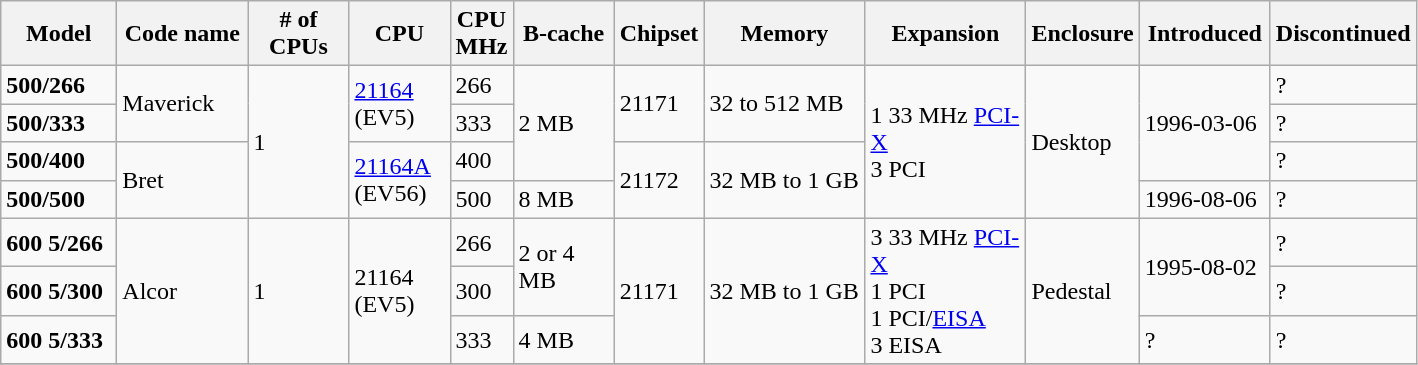<table class="wikitable" text-align: center;">
<tr>
<th width="70">Model</th>
<th width="80">Code name</th>
<th width="60"># of<br>CPUs</th>
<th width="60">CPU</th>
<th width="30">CPU<br>MHz</th>
<th width="60">B-cache</th>
<th width="50">Chipset</th>
<th width="100">Memory</th>
<th width="100">Expansion</th>
<th width="50">Enclosure</th>
<th width="80">Introduced</th>
<th width="80">Discontinued</th>
</tr>
<tr>
<td><strong>500/266</strong></td>
<td rowspan="2">Maverick</td>
<td rowspan="4">1</td>
<td rowspan="2"><a href='#'>21164</a><br>(EV5)</td>
<td>266</td>
<td rowspan="3">2 MB</td>
<td rowspan="2">21171</td>
<td rowspan="2">32 to 512 MB</td>
<td rowspan="4">1 33 MHz <a href='#'>PCI-X</a><br>3 PCI</td>
<td rowspan="4">Desktop</td>
<td rowspan="3">1996-03-06</td>
<td>?</td>
</tr>
<tr>
<td><strong>500/333</strong></td>
<td>333</td>
<td>?</td>
</tr>
<tr>
<td><strong>500/400</strong></td>
<td rowspan="2">Bret</td>
<td rowspan="2"><a href='#'>21164A</a><br>(EV56)</td>
<td>400</td>
<td rowspan="2">21172</td>
<td rowspan="2">32 MB to 1 GB</td>
<td>?</td>
</tr>
<tr>
<td><strong>500/500</strong></td>
<td>500</td>
<td>8 MB</td>
<td>1996-08-06</td>
<td>?</td>
</tr>
<tr>
<td><strong>600 5/266</strong></td>
<td rowspan="3">Alcor</td>
<td rowspan="3">1</td>
<td rowspan="3">21164<br>(EV5)</td>
<td>266</td>
<td rowspan="2">2 or 4 MB</td>
<td rowspan="3">21171</td>
<td rowspan="3">32 MB to 1 GB</td>
<td rowspan="3">3 33 MHz <a href='#'>PCI-X</a><br>1 PCI<br>1 PCI/<a href='#'>EISA</a><br>3 EISA</td>
<td rowspan="3">Pedestal</td>
<td rowspan="2">1995-08-02</td>
<td>?</td>
</tr>
<tr>
<td><strong>600 5/300</strong></td>
<td>300</td>
<td>?</td>
</tr>
<tr>
<td><strong>600 5/333</strong></td>
<td>333</td>
<td>4 MB</td>
<td>?</td>
<td>?</td>
</tr>
<tr>
</tr>
</table>
